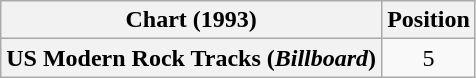<table class="wikitable plainrowheaders" style="text-align:center">
<tr>
<th>Chart (1993)</th>
<th>Position</th>
</tr>
<tr>
<th scope="row">US Modern Rock Tracks (<em>Billboard</em>)</th>
<td>5</td>
</tr>
</table>
